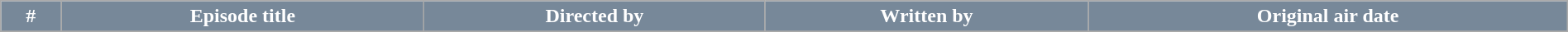<table class="wikitable plainrowheaders" style="margin: auto; width: 100%">
<tr>
<th style="background:#778899; color:#fff;">#</th>
<th style="background:#778899; color:#fff;">Episode title</th>
<th style="background:#778899; color:#fff;">Directed by</th>
<th style="background:#778899; color:#fff;">Written by</th>
<th style="background:#778899; color:#fff;">Original air date</th>
</tr>
<tr>
</tr>
</table>
